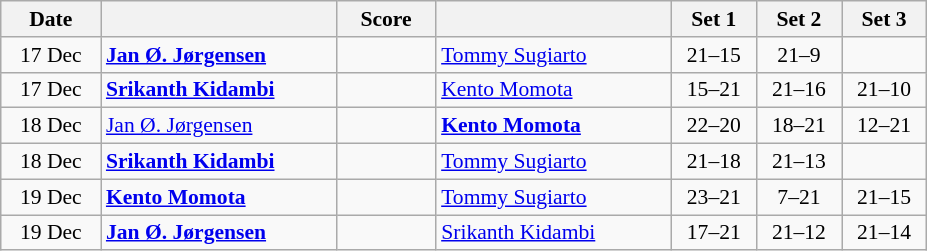<table class="wikitable" style="text-align: center; font-size:90% ">
<tr>
<th width="60">Date</th>
<th align="right" width="150"></th>
<th width="60">Score</th>
<th align="left" width="150"></th>
<th width="50">Set 1</th>
<th width="50">Set 2</th>
<th width="50">Set 3</th>
</tr>
<tr>
<td>17 Dec</td>
<td align=left><strong> <a href='#'>Jan Ø. Jørgensen</a></strong></td>
<td align=center></td>
<td align=left> <a href='#'>Tommy Sugiarto</a></td>
<td>21–15</td>
<td>21–9</td>
<td></td>
</tr>
<tr>
<td>17 Dec</td>
<td align=left><strong> <a href='#'>Srikanth Kidambi</a></strong></td>
<td align=center></td>
<td align=left> <a href='#'>Kento Momota</a></td>
<td>15–21</td>
<td>21–16</td>
<td>21–10</td>
</tr>
<tr>
<td>18 Dec</td>
<td align=left> <a href='#'>Jan Ø. Jørgensen</a></td>
<td align=center></td>
<td align=left><strong> <a href='#'>Kento Momota</a></strong></td>
<td>22–20</td>
<td>18–21</td>
<td>12–21</td>
</tr>
<tr>
<td>18 Dec</td>
<td align=left><strong> <a href='#'>Srikanth Kidambi</a></strong></td>
<td align=center></td>
<td align=left> <a href='#'>Tommy Sugiarto</a></td>
<td>21–18</td>
<td>21–13</td>
<td></td>
</tr>
<tr>
<td>19 Dec</td>
<td align=left><strong> <a href='#'>Kento Momota</a></strong></td>
<td align=center></td>
<td align=left> <a href='#'>Tommy Sugiarto</a></td>
<td>23–21</td>
<td>7–21</td>
<td>21–15</td>
</tr>
<tr>
<td>19 Dec</td>
<td align=left><strong> <a href='#'>Jan Ø. Jørgensen</a></strong></td>
<td align=center></td>
<td align=left> <a href='#'>Srikanth Kidambi</a></td>
<td>17–21</td>
<td>21–12</td>
<td>21–14</td>
</tr>
</table>
